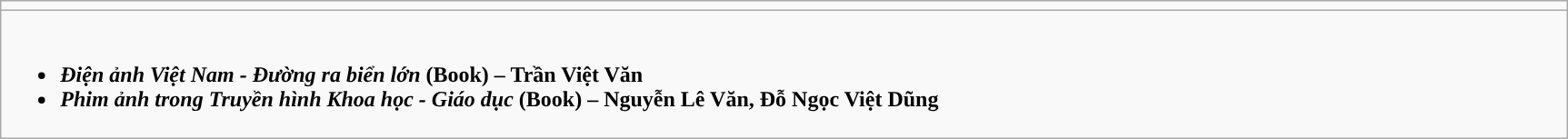<table class="wikitable" align="center" style="width:91%;">
<tr>
<td colspan="2" style="vertical-align:top; width:100%;"></td>
</tr>
<tr>
<td colspan="2" valign="top"><br><ul><li><strong><em><span>Điện ảnh Việt Nam - Đường ra biển lớn</span></em></strong> <strong>(Book) – Trần Việt Văn</strong></li><li><strong><em><span>Phim ảnh trong Truyền hình Khoa học - Giáo dục</span></em></strong> <strong>(Book) – Nguyễn Lê Văn, Đỗ Ngọc Việt Dũng</strong></li></ul></td>
</tr>
</table>
